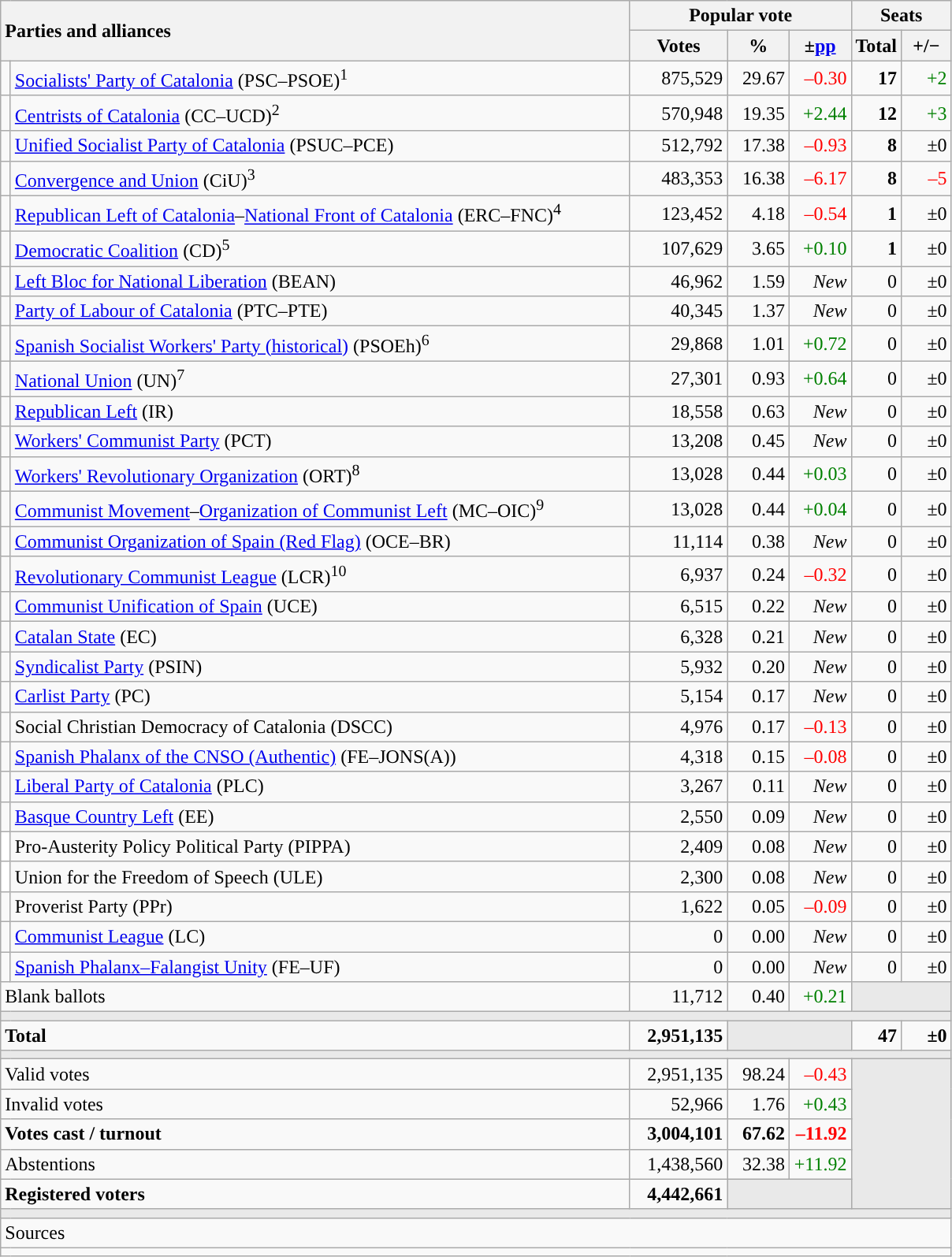<table class="wikitable" style="text-align:right;">
<tr>
<th style="text-align:left;" rowspan="2" colspan="2" width="525">Parties and alliances</th>
<th colspan="3">Popular vote</th>
<th colspan="2">Seats</th>
</tr>
<tr>
<th width="75">Votes</th>
<th width="45">%</th>
<th width="45">±<a href='#'>pp</a></th>
<th width="35">Total</th>
<th width="35">+/−</th>
</tr>
<tr>
<td width="1" style="color:inherit;background:"></td>
<td align="left"><a href='#'>Socialists' Party of Catalonia</a> (PSC–PSOE)<sup>1</sup></td>
<td>875,529</td>
<td>29.67</td>
<td style="color:red;">–0.30</td>
<td><strong>17</strong></td>
<td style="color:green;">+2</td>
</tr>
<tr>
<td style="color:inherit;background:"></td>
<td align="left"><a href='#'>Centrists of Catalonia</a> (CC–UCD)<sup>2</sup></td>
<td>570,948</td>
<td>19.35</td>
<td style="color:green;">+2.44</td>
<td><strong>12</strong></td>
<td style="color:green;">+3</td>
</tr>
<tr>
<td style="color:inherit;background:"></td>
<td align="left"><a href='#'>Unified Socialist Party of Catalonia</a> (PSUC–PCE)</td>
<td>512,792</td>
<td>17.38</td>
<td style="color:red;">–0.93</td>
<td><strong>8</strong></td>
<td>±0</td>
</tr>
<tr>
<td style="color:inherit;background:"></td>
<td align="left"><a href='#'>Convergence and Union</a> (CiU)<sup>3</sup></td>
<td>483,353</td>
<td>16.38</td>
<td style="color:red;">–6.17</td>
<td><strong>8</strong></td>
<td style="color:red;">–5</td>
</tr>
<tr>
<td style="color:inherit;background:"></td>
<td align="left"><a href='#'>Republican Left of Catalonia</a>–<a href='#'>National Front of Catalonia</a> (ERC–FNC)<sup>4</sup></td>
<td>123,452</td>
<td>4.18</td>
<td style="color:red;">–0.54</td>
<td><strong>1</strong></td>
<td>±0</td>
</tr>
<tr>
<td style="color:inherit;background:"></td>
<td align="left"><a href='#'>Democratic Coalition</a> (CD)<sup>5</sup></td>
<td>107,629</td>
<td>3.65</td>
<td style="color:green;">+0.10</td>
<td><strong>1</strong></td>
<td>±0</td>
</tr>
<tr>
<td style="color:inherit;background:"></td>
<td align="left"><a href='#'>Left Bloc for National Liberation</a> (BEAN)</td>
<td>46,962</td>
<td>1.59</td>
<td><em>New</em></td>
<td>0</td>
<td>±0</td>
</tr>
<tr>
<td style="color:inherit;background:"></td>
<td align="left"><a href='#'>Party of Labour of Catalonia</a> (PTC–PTE)</td>
<td>40,345</td>
<td>1.37</td>
<td><em>New</em></td>
<td>0</td>
<td>±0</td>
</tr>
<tr>
<td style="color:inherit;background:"></td>
<td align="left"><a href='#'>Spanish Socialist Workers' Party (historical)</a> (PSOEh)<sup>6</sup></td>
<td>29,868</td>
<td>1.01</td>
<td style="color:green;">+0.72</td>
<td>0</td>
<td>±0</td>
</tr>
<tr>
<td style="color:inherit;background:"></td>
<td align="left"><a href='#'>National Union</a> (UN)<sup>7</sup></td>
<td>27,301</td>
<td>0.93</td>
<td style="color:green;">+0.64</td>
<td>0</td>
<td>±0</td>
</tr>
<tr>
<td style="color:inherit;background:"></td>
<td align="left"><a href='#'>Republican Left</a> (IR)</td>
<td>18,558</td>
<td>0.63</td>
<td><em>New</em></td>
<td>0</td>
<td>±0</td>
</tr>
<tr>
<td style="color:inherit;background:"></td>
<td align="left"><a href='#'>Workers' Communist Party</a> (PCT)</td>
<td>13,208</td>
<td>0.45</td>
<td><em>New</em></td>
<td>0</td>
<td>±0</td>
</tr>
<tr>
<td style="color:inherit;background:"></td>
<td align="left"><a href='#'>Workers' Revolutionary Organization</a> (ORT)<sup>8</sup></td>
<td>13,028</td>
<td>0.44</td>
<td style="color:green;">+0.03</td>
<td>0</td>
<td>±0</td>
</tr>
<tr>
<td style="color:inherit;background:"></td>
<td align="left"><a href='#'>Communist Movement</a>–<a href='#'>Organization of Communist Left</a> (MC–OIC)<sup>9</sup></td>
<td>13,028</td>
<td>0.44</td>
<td style="color:green;">+0.04</td>
<td>0</td>
<td>±0</td>
</tr>
<tr>
<td style="color:inherit;background:"></td>
<td align="left"><a href='#'>Communist Organization of Spain (Red Flag)</a> (OCE–BR)</td>
<td>11,114</td>
<td>0.38</td>
<td><em>New</em></td>
<td>0</td>
<td>±0</td>
</tr>
<tr>
<td style="color:inherit;background:"></td>
<td align="left"><a href='#'>Revolutionary Communist League</a> (LCR)<sup>10</sup></td>
<td>6,937</td>
<td>0.24</td>
<td style="color:red;">–0.32</td>
<td>0</td>
<td>±0</td>
</tr>
<tr>
<td style="color:inherit;background:"></td>
<td align="left"><a href='#'>Communist Unification of Spain</a> (UCE)</td>
<td>6,515</td>
<td>0.22</td>
<td><em>New</em></td>
<td>0</td>
<td>±0</td>
</tr>
<tr>
<td style="color:inherit;background:"></td>
<td align="left"><a href='#'>Catalan State</a> (EC)</td>
<td>6,328</td>
<td>0.21</td>
<td><em>New</em></td>
<td>0</td>
<td>±0</td>
</tr>
<tr>
<td style="color:inherit;background:"></td>
<td align="left"><a href='#'>Syndicalist Party</a> (PSIN)</td>
<td>5,932</td>
<td>0.20</td>
<td><em>New</em></td>
<td>0</td>
<td>±0</td>
</tr>
<tr>
<td style="color:inherit;background:"></td>
<td align="left"><a href='#'>Carlist Party</a> (PC)</td>
<td>5,154</td>
<td>0.17</td>
<td><em>New</em></td>
<td>0</td>
<td>±0</td>
</tr>
<tr>
<td style="color:inherit;background:"></td>
<td align="left">Social Christian Democracy of Catalonia (DSCC)</td>
<td>4,976</td>
<td>0.17</td>
<td style="color:red;">–0.13</td>
<td>0</td>
<td>±0</td>
</tr>
<tr>
<td style="color:inherit;background:"></td>
<td align="left"><a href='#'>Spanish Phalanx of the CNSO (Authentic)</a> (FE–JONS(A))</td>
<td>4,318</td>
<td>0.15</td>
<td style="color:red;">–0.08</td>
<td>0</td>
<td>±0</td>
</tr>
<tr>
<td style="color:inherit;background:"></td>
<td align="left"><a href='#'>Liberal Party of Catalonia</a> (PLC)</td>
<td>3,267</td>
<td>0.11</td>
<td><em>New</em></td>
<td>0</td>
<td>±0</td>
</tr>
<tr>
<td style="color:inherit;background:"></td>
<td align="left"><a href='#'>Basque Country Left</a> (EE)</td>
<td>2,550</td>
<td>0.09</td>
<td><em>New</em></td>
<td>0</td>
<td>±0</td>
</tr>
<tr>
<td bgcolor="white"></td>
<td align="left">Pro-Austerity Policy Political Party (PIPPA)</td>
<td>2,409</td>
<td>0.08</td>
<td><em>New</em></td>
<td>0</td>
<td>±0</td>
</tr>
<tr>
<td bgcolor="white"></td>
<td align="left">Union for the Freedom of Speech (ULE)</td>
<td>2,300</td>
<td>0.08</td>
<td><em>New</em></td>
<td>0</td>
<td>±0</td>
</tr>
<tr>
<td style="color:inherit;background:"></td>
<td align="left">Proverist Party (PPr)</td>
<td>1,622</td>
<td>0.05</td>
<td style="color:red;">–0.09</td>
<td>0</td>
<td>±0</td>
</tr>
<tr>
<td style="color:inherit;background:"></td>
<td align="left"><a href='#'>Communist League</a> (LC)</td>
<td>0</td>
<td>0.00</td>
<td><em>New</em></td>
<td>0</td>
<td>±0</td>
</tr>
<tr>
<td style="color:inherit;background:"></td>
<td align="left"><a href='#'>Spanish Phalanx–Falangist Unity</a> (FE–UF)</td>
<td>0</td>
<td>0.00</td>
<td><em>New</em></td>
<td>0</td>
<td>±0</td>
</tr>
<tr>
<td align="left" colspan="2">Blank ballots</td>
<td>11,712</td>
<td>0.40</td>
<td style="color:green;">+0.21</td>
<td bgcolor="#E9E9E9" colspan="2"></td>
</tr>
<tr>
<td colspan="7" bgcolor="#E9E9E9"></td>
</tr>
<tr style="font-weight:bold;">
<td align="left" colspan="2">Total</td>
<td>2,951,135</td>
<td bgcolor="#E9E9E9" colspan="2"></td>
<td>47</td>
<td>±0</td>
</tr>
<tr>
<td colspan="7" bgcolor="#E9E9E9"></td>
</tr>
<tr>
<td align="left" colspan="2">Valid votes</td>
<td>2,951,135</td>
<td>98.24</td>
<td style="color:red;">–0.43</td>
<td bgcolor="#E9E9E9" colspan="2" rowspan="5"></td>
</tr>
<tr>
<td align="left" colspan="2">Invalid votes</td>
<td>52,966</td>
<td>1.76</td>
<td style="color:green;">+0.43</td>
</tr>
<tr style="font-weight:bold;">
<td align="left" colspan="2">Votes cast / turnout</td>
<td>3,004,101</td>
<td>67.62</td>
<td style="color:red;">–11.92</td>
</tr>
<tr>
<td align="left" colspan="2">Abstentions</td>
<td>1,438,560</td>
<td>32.38</td>
<td style="color:green;">+11.92</td>
</tr>
<tr style="font-weight:bold;">
<td align="left" colspan="2">Registered voters</td>
<td>4,442,661</td>
<td bgcolor="#E9E9E9" colspan="2"></td>
</tr>
<tr>
<td colspan="7" bgcolor="#E9E9E9"></td>
</tr>
<tr>
<td align="left" colspan="7">Sources</td>
</tr>
<tr>
<td colspan="7" style="text-align:left; max-width:790px;"></td>
</tr>
</table>
